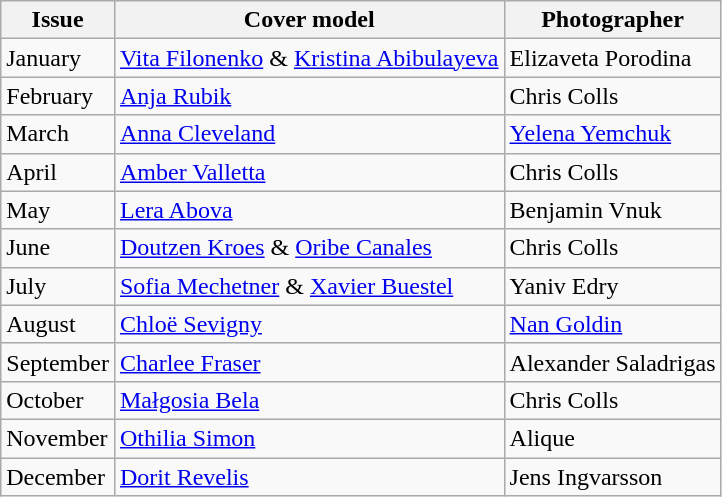<table class="sortable wikitable">
<tr>
<th>Issue</th>
<th>Cover model</th>
<th>Photographer</th>
</tr>
<tr>
<td>January</td>
<td><a href='#'>Vita Filonenko</a> & <a href='#'>Kristina Abibulayeva</a></td>
<td>Elizaveta Porodina</td>
</tr>
<tr>
<td>February</td>
<td><a href='#'>Anja Rubik</a></td>
<td>Chris Colls</td>
</tr>
<tr>
<td>March</td>
<td><a href='#'>Anna Cleveland</a></td>
<td><a href='#'>Yelena Yemchuk</a></td>
</tr>
<tr>
<td>April</td>
<td><a href='#'>Amber Valletta</a></td>
<td>Chris Colls</td>
</tr>
<tr>
<td>May</td>
<td><a href='#'>Lera Abova</a></td>
<td>Benjamin Vnuk</td>
</tr>
<tr>
<td>June</td>
<td><a href='#'>Doutzen Kroes</a> & <a href='#'>Oribe Canales</a></td>
<td>Chris Colls</td>
</tr>
<tr>
<td>July</td>
<td><a href='#'>Sofia Mechetner</a> & <a href='#'>Xavier Buestel</a></td>
<td>Yaniv Edry</td>
</tr>
<tr>
<td>August</td>
<td><a href='#'>Chloë Sevigny</a></td>
<td><a href='#'>Nan Goldin</a></td>
</tr>
<tr>
<td>September</td>
<td><a href='#'>Charlee Fraser</a></td>
<td>Alexander Saladrigas</td>
</tr>
<tr>
<td>October</td>
<td><a href='#'>Małgosia Bela</a></td>
<td>Chris Colls</td>
</tr>
<tr>
<td>November</td>
<td><a href='#'>Othilia Simon</a></td>
<td>Alique</td>
</tr>
<tr>
<td>December</td>
<td><a href='#'>Dorit Revelis</a></td>
<td>Jens Ingvarsson</td>
</tr>
</table>
